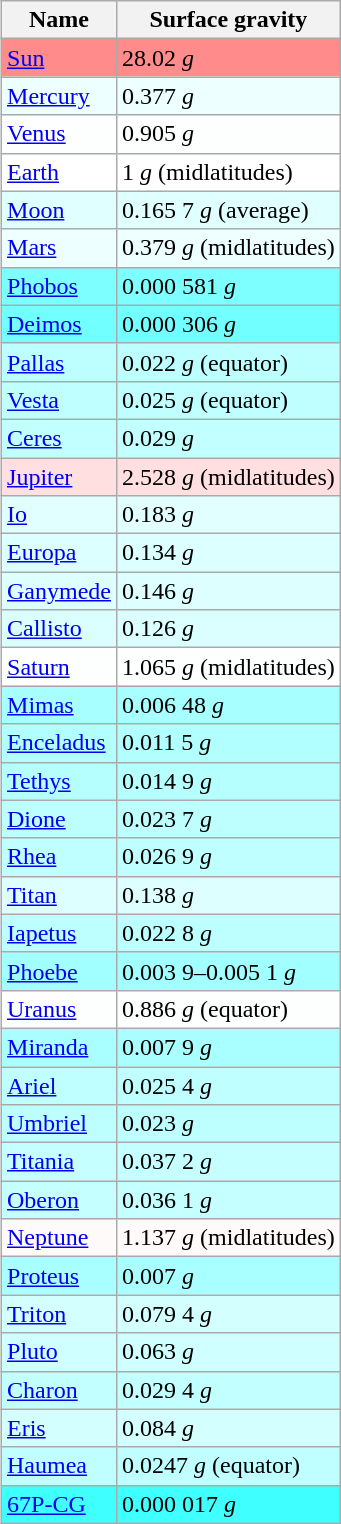<table class="wikitable sortable" style="float:right; clear:right; margin-left:1em">
<tr>
<th scope="col">Name</th>
<th scope="col" data-sort-type=number>Surface gravity</th>
</tr>
<tr style="background:#FF8B8B">
<td><a href='#'>Sun</a></td>
<td>28.02 <em>g</em></td>
</tr>
<tr style="background:#EEFFFF">
<td><a href='#'>Mercury</a></td>
<td>0.377 <em>g</em></td>
</tr>
<tr style="background:#FDFFFF">
<td><a href='#'>Venus</a></td>
<td>0.905 <em>g</em></td>
</tr>
<tr style="background:#FFFFFF">
<td><a href='#'>Earth</a></td>
<td>1 <em>g</em> (midlatitudes)</td>
</tr>
<tr style="background:#E0FFFF">
<td><a href='#'>Moon</a></td>
<td>0.165 7 <em>g</em> (average)</td>
</tr>
<tr style="background:#EEFFFF">
<td><a href='#'>Mars</a></td>
<td>0.379 <em>g</em> (midlatitudes)</td>
</tr>
<tr style="background:#7EFFFF">
<td><a href='#'>Phobos</a></td>
<td>0.000 581 <em>g</em></td>
</tr>
<tr style="background:#72FFFF">
<td><a href='#'>Deimos</a></td>
<td>0.000 306 <em>g</em></td>
</tr>
<tr style="background:#BDFFFF">
<td><a href='#'>Pallas</a></td>
<td>0.022 <em>g</em> (equator)</td>
</tr>
<tr style="background:#BFFFFF">
<td><a href='#'>Vesta</a></td>
<td>0.025 <em>g</em> (equator)</td>
</tr>
<tr style="background:#C2FFFF">
<td><a href='#'>Ceres</a></td>
<td>0.029 <em>g</em></td>
</tr>
<tr style="background:#FFDFDF">
<td><a href='#'>Jupiter</a></td>
<td>2.528 <em>g</em> (midlatitudes)</td>
</tr>
<tr style="background:#E2FFFF">
<td><a href='#'>Io</a></td>
<td>0.183 <em>g</em></td>
</tr>
<tr style="background:#DCFFFF">
<td><a href='#'>Europa</a></td>
<td>0.134 <em>g</em></td>
</tr>
<tr style="background:#DEFFFF">
<td><a href='#'>Ganymede</a></td>
<td>0.146 <em>g</em></td>
</tr>
<tr style="background:#DBFFFF">
<td><a href='#'>Callisto</a></td>
<td>0.126 <em>g</em></td>
</tr>
<tr style="background:#FDFFFF">
<td><a href='#'>Saturn</a></td>
<td>1.065 <em>g</em> (midlatitudes)</td>
</tr>
<tr style="background:#A7FFFF">
<td><a href='#'>Mimas</a></td>
<td>0.006 48 <em>g</em></td>
</tr>
<tr style="background:#B1FFFF">
<td><a href='#'>Enceladus</a></td>
<td>0.011 5 <em>g</em></td>
</tr>
<tr style="background:#B5FFFF">
<td><a href='#'>Tethys</a></td>
<td>0.014 9 <em>g</em></td>
</tr>
<tr style="background:#BDFFFF">
<td><a href='#'>Dione</a></td>
<td>0.023 7 <em>g</em></td>
</tr>
<tr style="background:#C0FFFF">
<td><a href='#'>Rhea</a></td>
<td>0.026 9 <em>g</em></td>
</tr>
<tr style="background:#DDFFFF">
<td><a href='#'>Titan</a></td>
<td>0.138 <em>g</em></td>
</tr>
<tr style="background:#BDFFFF">
<td><a href='#'>Iapetus</a></td>
<td>0.022 8 <em>g</em></td>
</tr>
<tr style="background:#A1FFFF">
<td><a href='#'>Phoebe</a></td>
<td>0.003 9–0.005 1 <em>g</em></td>
</tr>
<tr style="background:#FDFFFF">
<td><a href='#'>Uranus</a></td>
<td>0.886 <em>g</em> (equator)</td>
</tr>
<tr style="background:#A9FFFF">
<td><a href='#'>Miranda</a></td>
<td>0.007 9 <em>g</em></td>
</tr>
<tr style="background:#BFFFFF">
<td><a href='#'>Ariel</a></td>
<td>0.025 4 <em>g</em></td>
</tr>
<tr style="background:#BDFFFF">
<td><a href='#'>Umbriel</a></td>
<td>0.023 <em>g</em></td>
</tr>
<tr style="background:#C6FFFF">
<td><a href='#'>Titania</a></td>
<td>0.037 2 <em>g</em></td>
</tr>
<tr style="background:#C5FFFF">
<td><a href='#'>Oberon</a></td>
<td>0.036 1 <em>g</em></td>
</tr>
<tr style="background:#FFFAFA">
<td><a href='#'>Neptune</a></td>
<td>1.137 <em>g</em> (midlatitudes)</td>
</tr>
<tr style="background:#A9FFFF">
<td><a href='#'>Proteus</a></td>
<td>0.007 <em>g</em></td>
</tr>
<tr style="background:#D3FFFF">
<td><a href='#'>Triton</a></td>
<td>0.079 4 <em>g</em></td>
</tr>
<tr style="background:#CFFFFF">
<td><a href='#'>Pluto</a></td>
<td>0.063 <em>g</em></td>
</tr>
<tr style="background:#C2FFFF">
<td><a href='#'>Charon</a></td>
<td>0.029 4 <em>g</em></td>
</tr>
<tr style="background:#D4FFFF">
<td><a href='#'>Eris</a></td>
<td>0.084 <em>g</em></td>
</tr>
<tr style="background:#BFFFFF">
<td><a href='#'>Haumea</a></td>
<td>0.0247 <em>g</em> (equator)</td>
</tr>
<tr style="background:#40FFFF">
<td><a href='#'>67P-CG</a></td>
<td>0.000 017 <em>g</em></td>
</tr>
</table>
